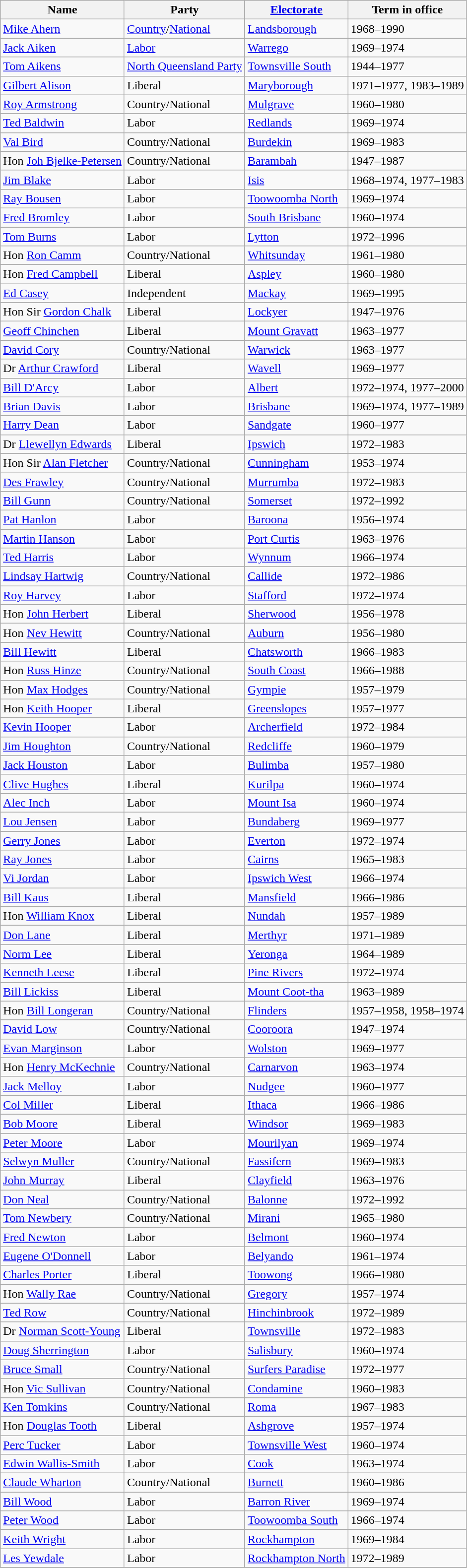<table class="wikitable sortable">
<tr>
<th>Name</th>
<th>Party</th>
<th><a href='#'>Electorate</a></th>
<th>Term in office</th>
</tr>
<tr>
<td><a href='#'>Mike Ahern</a></td>
<td><a href='#'>Country</a>/<a href='#'>National</a></td>
<td><a href='#'>Landsborough</a></td>
<td>1968–1990</td>
</tr>
<tr>
<td><a href='#'>Jack Aiken</a></td>
<td><a href='#'>Labor</a></td>
<td><a href='#'>Warrego</a></td>
<td>1969–1974</td>
</tr>
<tr>
<td><a href='#'>Tom Aikens</a></td>
<td><a href='#'>North Queensland Party</a></td>
<td><a href='#'>Townsville South</a></td>
<td>1944–1977</td>
</tr>
<tr>
<td><a href='#'>Gilbert Alison</a></td>
<td>Liberal</td>
<td><a href='#'>Maryborough</a></td>
<td>1971–1977, 1983–1989</td>
</tr>
<tr>
<td><a href='#'>Roy Armstrong</a></td>
<td>Country/National</td>
<td><a href='#'>Mulgrave</a></td>
<td>1960–1980</td>
</tr>
<tr>
<td><a href='#'>Ted Baldwin</a></td>
<td>Labor</td>
<td><a href='#'>Redlands</a></td>
<td>1969–1974</td>
</tr>
<tr>
<td><a href='#'>Val Bird</a></td>
<td>Country/National</td>
<td><a href='#'>Burdekin</a></td>
<td>1969–1983</td>
</tr>
<tr>
<td>Hon <a href='#'>Joh Bjelke-Petersen</a></td>
<td>Country/National</td>
<td><a href='#'>Barambah</a></td>
<td>1947–1987</td>
</tr>
<tr>
<td><a href='#'>Jim Blake</a></td>
<td>Labor</td>
<td><a href='#'>Isis</a></td>
<td>1968–1974, 1977–1983</td>
</tr>
<tr>
<td><a href='#'>Ray Bousen</a></td>
<td>Labor</td>
<td><a href='#'>Toowoomba North</a></td>
<td>1969–1974</td>
</tr>
<tr>
<td><a href='#'>Fred Bromley</a></td>
<td>Labor</td>
<td><a href='#'>South Brisbane</a></td>
<td>1960–1974</td>
</tr>
<tr>
<td><a href='#'>Tom Burns</a></td>
<td>Labor</td>
<td><a href='#'>Lytton</a></td>
<td>1972–1996</td>
</tr>
<tr>
<td>Hon <a href='#'>Ron Camm</a></td>
<td>Country/National</td>
<td><a href='#'>Whitsunday</a></td>
<td>1961–1980</td>
</tr>
<tr>
<td>Hon <a href='#'>Fred Campbell</a></td>
<td>Liberal</td>
<td><a href='#'>Aspley</a></td>
<td>1960–1980</td>
</tr>
<tr>
<td><a href='#'>Ed Casey</a></td>
<td>Independent</td>
<td><a href='#'>Mackay</a></td>
<td>1969–1995</td>
</tr>
<tr>
<td>Hon Sir <a href='#'>Gordon Chalk</a></td>
<td>Liberal</td>
<td><a href='#'>Lockyer</a></td>
<td>1947–1976</td>
</tr>
<tr>
<td><a href='#'>Geoff Chinchen</a></td>
<td>Liberal</td>
<td><a href='#'>Mount Gravatt</a></td>
<td>1963–1977</td>
</tr>
<tr>
<td><a href='#'>David Cory</a></td>
<td>Country/National</td>
<td><a href='#'>Warwick</a></td>
<td>1963–1977</td>
</tr>
<tr>
<td>Dr <a href='#'>Arthur Crawford</a></td>
<td>Liberal</td>
<td><a href='#'>Wavell</a></td>
<td>1969–1977</td>
</tr>
<tr>
<td><a href='#'>Bill D'Arcy</a></td>
<td>Labor</td>
<td><a href='#'>Albert</a></td>
<td>1972–1974, 1977–2000</td>
</tr>
<tr>
<td><a href='#'>Brian Davis</a></td>
<td>Labor</td>
<td><a href='#'>Brisbane</a></td>
<td>1969–1974, 1977–1989</td>
</tr>
<tr>
<td><a href='#'>Harry Dean</a></td>
<td>Labor</td>
<td><a href='#'>Sandgate</a></td>
<td>1960–1977</td>
</tr>
<tr>
<td>Dr <a href='#'>Llewellyn Edwards</a></td>
<td>Liberal</td>
<td><a href='#'>Ipswich</a></td>
<td>1972–1983</td>
</tr>
<tr>
<td>Hon Sir <a href='#'>Alan Fletcher</a></td>
<td>Country/National</td>
<td><a href='#'>Cunningham</a></td>
<td>1953–1974</td>
</tr>
<tr>
<td><a href='#'>Des Frawley</a></td>
<td>Country/National</td>
<td><a href='#'>Murrumba</a></td>
<td>1972–1983</td>
</tr>
<tr>
<td><a href='#'>Bill Gunn</a></td>
<td>Country/National</td>
<td><a href='#'>Somerset</a></td>
<td>1972–1992</td>
</tr>
<tr>
<td><a href='#'>Pat Hanlon</a></td>
<td>Labor</td>
<td><a href='#'>Baroona</a></td>
<td>1956–1974</td>
</tr>
<tr>
<td><a href='#'>Martin Hanson</a></td>
<td>Labor</td>
<td><a href='#'>Port Curtis</a></td>
<td>1963–1976</td>
</tr>
<tr>
<td><a href='#'>Ted Harris</a></td>
<td>Labor</td>
<td><a href='#'>Wynnum</a></td>
<td>1966–1974</td>
</tr>
<tr>
<td><a href='#'>Lindsay Hartwig</a></td>
<td>Country/National</td>
<td><a href='#'>Callide</a></td>
<td>1972–1986</td>
</tr>
<tr>
<td><a href='#'>Roy Harvey</a></td>
<td>Labor</td>
<td><a href='#'>Stafford</a></td>
<td>1972–1974</td>
</tr>
<tr>
<td>Hon <a href='#'>John Herbert</a></td>
<td>Liberal</td>
<td><a href='#'>Sherwood</a></td>
<td>1956–1978</td>
</tr>
<tr>
<td>Hon <a href='#'>Nev Hewitt</a></td>
<td>Country/National</td>
<td><a href='#'>Auburn</a></td>
<td>1956–1980</td>
</tr>
<tr>
<td><a href='#'>Bill Hewitt</a></td>
<td>Liberal</td>
<td><a href='#'>Chatsworth</a></td>
<td>1966–1983</td>
</tr>
<tr>
<td>Hon <a href='#'>Russ Hinze</a></td>
<td>Country/National</td>
<td><a href='#'>South Coast</a></td>
<td>1966–1988</td>
</tr>
<tr>
<td>Hon <a href='#'>Max Hodges</a></td>
<td>Country/National</td>
<td><a href='#'>Gympie</a></td>
<td>1957–1979</td>
</tr>
<tr>
<td>Hon <a href='#'>Keith Hooper</a></td>
<td>Liberal</td>
<td><a href='#'>Greenslopes</a></td>
<td>1957–1977</td>
</tr>
<tr>
<td><a href='#'>Kevin Hooper</a></td>
<td>Labor</td>
<td><a href='#'>Archerfield</a></td>
<td>1972–1984</td>
</tr>
<tr>
<td><a href='#'>Jim Houghton</a></td>
<td>Country/National</td>
<td><a href='#'>Redcliffe</a></td>
<td>1960–1979</td>
</tr>
<tr>
<td><a href='#'>Jack Houston</a></td>
<td>Labor</td>
<td><a href='#'>Bulimba</a></td>
<td>1957–1980</td>
</tr>
<tr>
<td><a href='#'>Clive Hughes</a></td>
<td>Liberal</td>
<td><a href='#'>Kurilpa</a></td>
<td>1960–1974</td>
</tr>
<tr>
<td><a href='#'>Alec Inch</a></td>
<td>Labor</td>
<td><a href='#'>Mount Isa</a></td>
<td>1960–1974</td>
</tr>
<tr>
<td><a href='#'>Lou Jensen</a></td>
<td>Labor</td>
<td><a href='#'>Bundaberg</a></td>
<td>1969–1977</td>
</tr>
<tr>
<td><a href='#'>Gerry Jones</a></td>
<td>Labor</td>
<td><a href='#'>Everton</a></td>
<td>1972–1974</td>
</tr>
<tr>
<td><a href='#'>Ray Jones</a></td>
<td>Labor</td>
<td><a href='#'>Cairns</a></td>
<td>1965–1983</td>
</tr>
<tr>
<td><a href='#'>Vi Jordan</a></td>
<td>Labor</td>
<td><a href='#'>Ipswich West</a></td>
<td>1966–1974</td>
</tr>
<tr>
<td><a href='#'>Bill Kaus</a></td>
<td>Liberal</td>
<td><a href='#'>Mansfield</a></td>
<td>1966–1986</td>
</tr>
<tr>
<td>Hon <a href='#'>William Knox</a></td>
<td>Liberal</td>
<td><a href='#'>Nundah</a></td>
<td>1957–1989</td>
</tr>
<tr>
<td><a href='#'>Don Lane</a></td>
<td>Liberal</td>
<td><a href='#'>Merthyr</a></td>
<td>1971–1989</td>
</tr>
<tr>
<td><a href='#'>Norm Lee</a></td>
<td>Liberal</td>
<td><a href='#'>Yeronga</a></td>
<td>1964–1989</td>
</tr>
<tr>
<td><a href='#'>Kenneth Leese</a></td>
<td>Liberal</td>
<td><a href='#'>Pine Rivers</a></td>
<td>1972–1974</td>
</tr>
<tr>
<td><a href='#'>Bill Lickiss</a></td>
<td>Liberal</td>
<td><a href='#'>Mount Coot-tha</a></td>
<td>1963–1989</td>
</tr>
<tr>
<td>Hon <a href='#'>Bill Longeran</a></td>
<td>Country/National</td>
<td><a href='#'>Flinders</a></td>
<td>1957–1958, 1958–1974</td>
</tr>
<tr>
<td><a href='#'>David Low</a></td>
<td>Country/National</td>
<td><a href='#'>Cooroora</a></td>
<td>1947–1974</td>
</tr>
<tr>
<td><a href='#'>Evan Marginson</a></td>
<td>Labor</td>
<td><a href='#'>Wolston</a></td>
<td>1969–1977</td>
</tr>
<tr>
<td>Hon <a href='#'>Henry McKechnie</a></td>
<td>Country/National</td>
<td><a href='#'>Carnarvon</a></td>
<td>1963–1974</td>
</tr>
<tr>
<td><a href='#'>Jack Melloy</a></td>
<td>Labor</td>
<td><a href='#'>Nudgee</a></td>
<td>1960–1977</td>
</tr>
<tr>
<td><a href='#'>Col Miller</a></td>
<td>Liberal</td>
<td><a href='#'>Ithaca</a></td>
<td>1966–1986</td>
</tr>
<tr>
<td><a href='#'>Bob Moore</a></td>
<td>Liberal</td>
<td><a href='#'>Windsor</a></td>
<td>1969–1983</td>
</tr>
<tr>
<td><a href='#'>Peter Moore</a></td>
<td>Labor</td>
<td><a href='#'>Mourilyan</a></td>
<td>1969–1974</td>
</tr>
<tr>
<td><a href='#'>Selwyn Muller</a></td>
<td>Country/National</td>
<td><a href='#'>Fassifern</a></td>
<td>1969–1983</td>
</tr>
<tr>
<td><a href='#'>John Murray</a></td>
<td>Liberal</td>
<td><a href='#'>Clayfield</a></td>
<td>1963–1976</td>
</tr>
<tr>
<td><a href='#'>Don Neal</a></td>
<td>Country/National</td>
<td><a href='#'>Balonne</a></td>
<td>1972–1992</td>
</tr>
<tr>
<td><a href='#'>Tom Newbery</a></td>
<td>Country/National</td>
<td><a href='#'>Mirani</a></td>
<td>1965–1980</td>
</tr>
<tr>
<td><a href='#'>Fred Newton</a></td>
<td>Labor</td>
<td><a href='#'>Belmont</a></td>
<td>1960–1974</td>
</tr>
<tr>
<td><a href='#'>Eugene O'Donnell</a></td>
<td>Labor</td>
<td><a href='#'>Belyando</a></td>
<td>1961–1974</td>
</tr>
<tr>
<td><a href='#'>Charles Porter</a></td>
<td>Liberal</td>
<td><a href='#'>Toowong</a></td>
<td>1966–1980</td>
</tr>
<tr>
<td>Hon <a href='#'>Wally Rae</a></td>
<td>Country/National</td>
<td><a href='#'>Gregory</a></td>
<td>1957–1974</td>
</tr>
<tr>
<td><a href='#'>Ted Row</a></td>
<td>Country/National</td>
<td><a href='#'>Hinchinbrook</a></td>
<td>1972–1989</td>
</tr>
<tr>
<td>Dr <a href='#'>Norman Scott-Young</a></td>
<td>Liberal</td>
<td><a href='#'>Townsville</a></td>
<td>1972–1983</td>
</tr>
<tr>
<td><a href='#'>Doug Sherrington</a></td>
<td>Labor</td>
<td><a href='#'>Salisbury</a></td>
<td>1960–1974</td>
</tr>
<tr>
<td><a href='#'>Bruce Small</a></td>
<td>Country/National</td>
<td><a href='#'>Surfers Paradise</a></td>
<td>1972–1977</td>
</tr>
<tr>
<td>Hon <a href='#'>Vic Sullivan</a></td>
<td>Country/National</td>
<td><a href='#'>Condamine</a></td>
<td>1960–1983</td>
</tr>
<tr>
<td><a href='#'>Ken Tomkins</a></td>
<td>Country/National</td>
<td><a href='#'>Roma</a></td>
<td>1967–1983</td>
</tr>
<tr>
<td>Hon <a href='#'>Douglas Tooth</a></td>
<td>Liberal</td>
<td><a href='#'>Ashgrove</a></td>
<td>1957–1974</td>
</tr>
<tr>
<td><a href='#'>Perc Tucker</a></td>
<td>Labor</td>
<td><a href='#'>Townsville West</a></td>
<td>1960–1974</td>
</tr>
<tr>
<td><a href='#'>Edwin Wallis-Smith</a></td>
<td>Labor</td>
<td><a href='#'>Cook</a></td>
<td>1963–1974</td>
</tr>
<tr>
<td><a href='#'>Claude Wharton</a></td>
<td>Country/National</td>
<td><a href='#'>Burnett</a></td>
<td>1960–1986</td>
</tr>
<tr>
<td><a href='#'>Bill Wood</a></td>
<td>Labor</td>
<td><a href='#'>Barron River</a></td>
<td>1969–1974</td>
</tr>
<tr>
<td><a href='#'>Peter Wood</a></td>
<td>Labor</td>
<td><a href='#'>Toowoomba South</a></td>
<td>1966–1974</td>
</tr>
<tr>
<td><a href='#'>Keith Wright</a></td>
<td>Labor</td>
<td><a href='#'>Rockhampton</a></td>
<td>1969–1984</td>
</tr>
<tr>
<td><a href='#'>Les Yewdale</a></td>
<td>Labor</td>
<td><a href='#'>Rockhampton North</a></td>
<td>1972–1989</td>
</tr>
<tr>
</tr>
</table>
